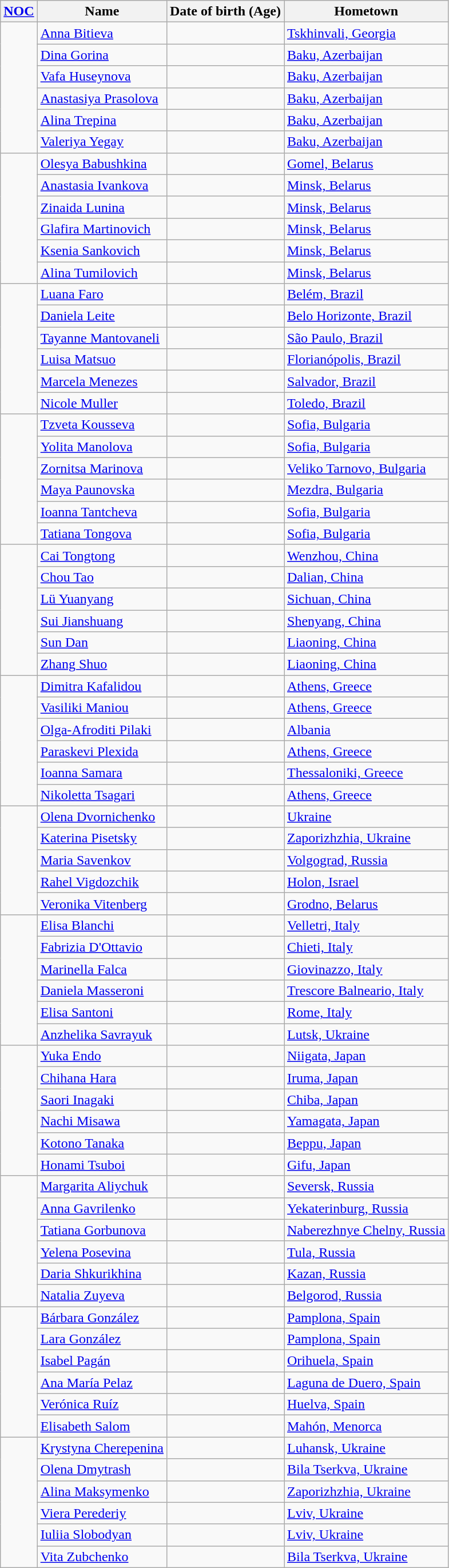<table class="wikitable sortable">
<tr>
<th><a href='#'>NOC</a></th>
<th>Name</th>
<th>Date of birth (Age)</th>
<th>Hometown</th>
</tr>
<tr>
<td rowspan="6"></td>
<td><a href='#'>Anna Bitieva</a></td>
<td></td>
<td><a href='#'>Tskhinvali, Georgia</a></td>
</tr>
<tr>
<td><a href='#'>Dina Gorina</a></td>
<td></td>
<td><a href='#'>Baku, Azerbaijan</a></td>
</tr>
<tr>
<td><a href='#'>Vafa Huseynova</a></td>
<td></td>
<td><a href='#'>Baku, Azerbaijan</a></td>
</tr>
<tr>
<td><a href='#'>Anastasiya Prasolova</a></td>
<td></td>
<td><a href='#'>Baku, Azerbaijan</a></td>
</tr>
<tr>
<td><a href='#'>Alina Trepina</a></td>
<td></td>
<td><a href='#'>Baku, Azerbaijan</a></td>
</tr>
<tr>
<td><a href='#'>Valeriya Yegay</a></td>
<td></td>
<td><a href='#'>Baku, Azerbaijan</a></td>
</tr>
<tr>
<td rowspan="6"></td>
<td><a href='#'>Olesya Babushkina</a></td>
<td></td>
<td><a href='#'>Gomel, Belarus</a></td>
</tr>
<tr>
<td><a href='#'>Anastasia Ivankova</a></td>
<td></td>
<td><a href='#'>Minsk, Belarus</a></td>
</tr>
<tr>
<td><a href='#'>Zinaida Lunina</a></td>
<td></td>
<td><a href='#'>Minsk, Belarus</a></td>
</tr>
<tr>
<td><a href='#'>Glafira Martinovich</a></td>
<td></td>
<td><a href='#'>Minsk, Belarus</a></td>
</tr>
<tr>
<td><a href='#'>Ksenia Sankovich</a></td>
<td></td>
<td><a href='#'>Minsk, Belarus</a></td>
</tr>
<tr>
<td><a href='#'>Alina Tumilovich</a></td>
<td></td>
<td><a href='#'>Minsk, Belarus</a></td>
</tr>
<tr>
<td rowspan="6"></td>
<td><a href='#'>Luana Faro</a></td>
<td></td>
<td><a href='#'>Belém, Brazil</a></td>
</tr>
<tr>
<td><a href='#'>Daniela Leite</a></td>
<td></td>
<td><a href='#'>Belo Horizonte, Brazil</a></td>
</tr>
<tr>
<td><a href='#'>Tayanne Mantovaneli</a></td>
<td></td>
<td><a href='#'>São Paulo, Brazil</a></td>
</tr>
<tr>
<td><a href='#'>Luisa Matsuo</a></td>
<td></td>
<td><a href='#'>Florianópolis, Brazil</a></td>
</tr>
<tr>
<td><a href='#'>Marcela Menezes</a></td>
<td></td>
<td><a href='#'>Salvador, Brazil</a></td>
</tr>
<tr>
<td><a href='#'>Nicole Muller</a></td>
<td></td>
<td><a href='#'>Toledo, Brazil</a></td>
</tr>
<tr>
<td rowspan="6"></td>
<td><a href='#'>Tzveta Kousseva</a></td>
<td></td>
<td><a href='#'>Sofia, Bulgaria</a></td>
</tr>
<tr>
<td><a href='#'>Yolita Manolova</a></td>
<td></td>
<td><a href='#'>Sofia, Bulgaria</a></td>
</tr>
<tr>
<td><a href='#'>Zornitsa Marinova</a></td>
<td></td>
<td><a href='#'>Veliko Tarnovo, Bulgaria</a></td>
</tr>
<tr>
<td><a href='#'>Maya Paunovska</a></td>
<td></td>
<td><a href='#'>Mezdra, Bulgaria</a></td>
</tr>
<tr>
<td><a href='#'>Ioanna Tantcheva</a></td>
<td></td>
<td><a href='#'>Sofia, Bulgaria</a></td>
</tr>
<tr>
<td><a href='#'>Tatiana Tongova</a></td>
<td></td>
<td><a href='#'>Sofia, Bulgaria</a></td>
</tr>
<tr>
<td rowspan="6"></td>
<td><a href='#'>Cai Tongtong</a></td>
<td></td>
<td><a href='#'>Wenzhou, China</a></td>
</tr>
<tr>
<td><a href='#'>Chou Tao</a></td>
<td></td>
<td><a href='#'>Dalian, China</a></td>
</tr>
<tr>
<td><a href='#'>Lü Yuanyang</a></td>
<td></td>
<td><a href='#'>Sichuan, China</a></td>
</tr>
<tr>
<td><a href='#'>Sui Jianshuang</a></td>
<td></td>
<td><a href='#'>Shenyang, China</a></td>
</tr>
<tr>
<td><a href='#'>Sun Dan</a></td>
<td></td>
<td><a href='#'>Liaoning, China</a></td>
</tr>
<tr>
<td><a href='#'>Zhang Shuo</a></td>
<td></td>
<td><a href='#'>Liaoning, China</a></td>
</tr>
<tr>
<td rowspan="6"></td>
<td><a href='#'>Dimitra Kafalidou</a></td>
<td></td>
<td><a href='#'>Athens, Greece</a></td>
</tr>
<tr>
<td><a href='#'>Vasiliki Maniou</a></td>
<td></td>
<td><a href='#'>Athens, Greece</a></td>
</tr>
<tr>
<td><a href='#'>Olga-Afroditi Pilaki</a></td>
<td></td>
<td><a href='#'>Albania</a></td>
</tr>
<tr>
<td><a href='#'>Paraskevi Plexida</a></td>
<td></td>
<td><a href='#'>Athens, Greece</a></td>
</tr>
<tr>
<td><a href='#'>Ioanna Samara</a></td>
<td></td>
<td><a href='#'>Thessaloniki, Greece</a></td>
</tr>
<tr>
<td><a href='#'>Nikoletta Tsagari</a></td>
<td></td>
<td><a href='#'>Athens, Greece</a></td>
</tr>
<tr>
<td rowspan="5"></td>
<td><a href='#'>Olena Dvornichenko</a></td>
<td></td>
<td><a href='#'>Ukraine</a></td>
</tr>
<tr>
<td><a href='#'>Katerina Pisetsky</a></td>
<td></td>
<td><a href='#'>Zaporizhzhia, Ukraine</a></td>
</tr>
<tr>
<td><a href='#'>Maria Savenkov</a></td>
<td></td>
<td><a href='#'>Volgograd, Russia</a></td>
</tr>
<tr>
<td><a href='#'>Rahel Vigdozchik</a></td>
<td></td>
<td><a href='#'>Holon, Israel</a></td>
</tr>
<tr>
<td><a href='#'>Veronika Vitenberg</a></td>
<td></td>
<td><a href='#'>Grodno, Belarus</a></td>
</tr>
<tr>
<td rowspan="6"></td>
<td><a href='#'>Elisa Blanchi</a></td>
<td></td>
<td><a href='#'>Velletri, Italy</a></td>
</tr>
<tr>
<td><a href='#'>Fabrizia D'Ottavio</a></td>
<td></td>
<td><a href='#'>Chieti, Italy</a></td>
</tr>
<tr>
<td><a href='#'>Marinella Falca</a></td>
<td></td>
<td><a href='#'>Giovinazzo, Italy</a></td>
</tr>
<tr>
<td><a href='#'>Daniela Masseroni</a></td>
<td></td>
<td><a href='#'>Trescore Balneario, Italy</a></td>
</tr>
<tr>
<td><a href='#'>Elisa Santoni</a></td>
<td></td>
<td><a href='#'>Rome, Italy</a></td>
</tr>
<tr>
<td><a href='#'>Anzhelika Savrayuk</a></td>
<td></td>
<td><a href='#'>Lutsk, Ukraine</a></td>
</tr>
<tr>
<td rowspan="6"></td>
<td><a href='#'>Yuka Endo</a></td>
<td></td>
<td><a href='#'>Niigata, Japan</a></td>
</tr>
<tr>
<td><a href='#'>Chihana Hara</a></td>
<td></td>
<td><a href='#'>Iruma, Japan</a></td>
</tr>
<tr>
<td><a href='#'>Saori Inagaki</a></td>
<td></td>
<td><a href='#'>Chiba, Japan</a></td>
</tr>
<tr>
<td><a href='#'>Nachi Misawa</a></td>
<td></td>
<td><a href='#'>Yamagata, Japan</a></td>
</tr>
<tr>
<td><a href='#'>Kotono Tanaka</a></td>
<td></td>
<td><a href='#'>Beppu, Japan</a></td>
</tr>
<tr>
<td><a href='#'>Honami Tsuboi</a></td>
<td></td>
<td><a href='#'>Gifu, Japan</a></td>
</tr>
<tr>
<td rowspan="6"></td>
<td><a href='#'>Margarita Aliychuk</a></td>
<td></td>
<td><a href='#'>Seversk, Russia</a></td>
</tr>
<tr>
<td><a href='#'>Anna Gavrilenko</a></td>
<td></td>
<td><a href='#'>Yekaterinburg, Russia</a></td>
</tr>
<tr>
<td><a href='#'>Tatiana Gorbunova</a></td>
<td></td>
<td><a href='#'>Naberezhnye Chelny, Russia</a></td>
</tr>
<tr>
<td><a href='#'>Yelena Posevina</a></td>
<td></td>
<td><a href='#'>Tula, Russia</a></td>
</tr>
<tr>
<td><a href='#'>Daria Shkurikhina</a></td>
<td></td>
<td><a href='#'>Kazan, Russia</a></td>
</tr>
<tr>
<td><a href='#'>Natalia Zuyeva</a></td>
<td></td>
<td><a href='#'>Belgorod, Russia</a></td>
</tr>
<tr>
<td rowspan="6"></td>
<td><a href='#'>Bárbara González</a></td>
<td></td>
<td><a href='#'>Pamplona, Spain</a></td>
</tr>
<tr>
<td><a href='#'>Lara González</a></td>
<td></td>
<td><a href='#'>Pamplona, Spain</a></td>
</tr>
<tr>
<td><a href='#'>Isabel Pagán</a></td>
<td></td>
<td><a href='#'>Orihuela, Spain</a></td>
</tr>
<tr>
<td><a href='#'>Ana María Pelaz</a></td>
<td></td>
<td><a href='#'>Laguna de Duero, Spain</a></td>
</tr>
<tr>
<td><a href='#'>Verónica Ruíz</a></td>
<td></td>
<td><a href='#'>Huelva, Spain</a></td>
</tr>
<tr>
<td><a href='#'>Elisabeth Salom</a></td>
<td></td>
<td><a href='#'>Mahón, Menorca</a></td>
</tr>
<tr>
<td rowspan="6"></td>
<td><a href='#'>Krystyna Cherepenina</a></td>
<td></td>
<td><a href='#'>Luhansk, Ukraine</a></td>
</tr>
<tr>
<td><a href='#'>Olena Dmytrash</a></td>
<td></td>
<td><a href='#'>Bila Tserkva, Ukraine</a></td>
</tr>
<tr>
<td><a href='#'>Alina Maksymenko</a></td>
<td></td>
<td><a href='#'>Zaporizhzhia, Ukraine</a></td>
</tr>
<tr>
<td><a href='#'>Viera Perederiy</a></td>
<td></td>
<td><a href='#'>Lviv, Ukraine</a></td>
</tr>
<tr>
<td><a href='#'>Iuliia Slobodyan</a></td>
<td></td>
<td><a href='#'>Lviv, Ukraine</a></td>
</tr>
<tr>
<td><a href='#'>Vita Zubchenko</a></td>
<td></td>
<td><a href='#'>Bila Tserkva, Ukraine</a></td>
</tr>
</table>
